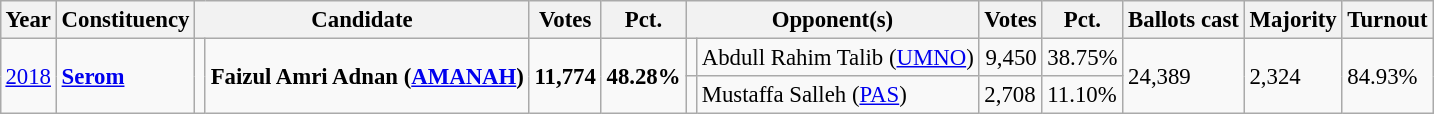<table class="wikitable" style="margin:0.5em ; font-size:95%">
<tr>
<th>Year</th>
<th>Constituency</th>
<th colspan="2">Candidate</th>
<th>Votes</th>
<th>Pct.</th>
<th colspan="2">Opponent(s)</th>
<th>Votes</th>
<th>Pct.</th>
<th>Ballots cast</th>
<th>Majority</th>
<th>Turnout</th>
</tr>
<tr>
<td rowspan="2"><a href='#'>2018</a></td>
<td rowspan="2"><a href='#'><strong>Serom</strong></a></td>
<td rowspan="4" ></td>
<td rowspan="2"><strong>Faizul Amri Adnan (<a href='#'>AMANAH</a>)</strong></td>
<td rowspan="2"><strong>11,774</strong></td>
<td rowspan="2"><strong>48.28%</strong></td>
<td></td>
<td>Abdull Rahim Talib (<a href='#'>UMNO</a>)</td>
<td style="text-align:right;">9,450</td>
<td>38.75%</td>
<td rowspan="2">24,389</td>
<td rowspan="2">2,324</td>
<td rowspan="2">84.93%</td>
</tr>
<tr>
<td></td>
<td>Mustaffa Salleh (<a href='#'>PAS</a>)</td>
<td>2,708</td>
<td>11.10%</td>
</tr>
</table>
